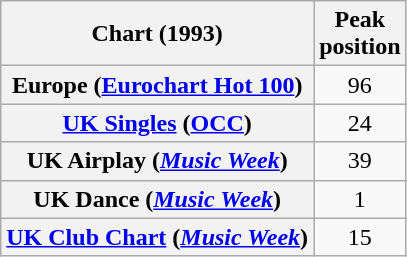<table class="wikitable sortable plainrowheaders" style="text-align:center">
<tr>
<th scope="col">Chart (1993)</th>
<th scope="col">Peak<br>position</th>
</tr>
<tr>
<th scope="row">Europe (<a href='#'>Eurochart Hot 100</a>)</th>
<td>96</td>
</tr>
<tr>
<th scope="row"><a href='#'>UK Singles</a> (<a href='#'>OCC</a>)</th>
<td>24</td>
</tr>
<tr>
<th scope="row">UK Airplay (<em><a href='#'>Music Week</a></em>)</th>
<td>39</td>
</tr>
<tr>
<th scope="row">UK Dance (<em><a href='#'>Music Week</a></em>)</th>
<td>1</td>
</tr>
<tr>
<th scope="row"><a href='#'>UK Club Chart</a> (<em><a href='#'>Music Week</a></em>)</th>
<td>15</td>
</tr>
</table>
